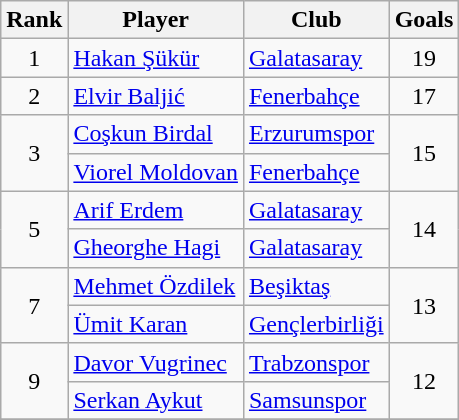<table class="wikitable" style="text-align:left">
<tr>
<th>Rank</th>
<th>Player</th>
<th>Club</th>
<th>Goals</th>
</tr>
<tr>
<td align=center>1</td>
<td> <a href='#'>Hakan Şükür</a></td>
<td><a href='#'>Galatasaray</a></td>
<td align=center>19</td>
</tr>
<tr>
<td align=center>2</td>
<td> <a href='#'>Elvir Baljić</a></td>
<td><a href='#'>Fenerbahçe</a></td>
<td align=center>17</td>
</tr>
<tr>
<td rowspan="2" align=center>3</td>
<td> <a href='#'>Coşkun Birdal</a></td>
<td><a href='#'>Erzurumspor</a></td>
<td rowspan="2" align=center>15</td>
</tr>
<tr>
<td> <a href='#'>Viorel Moldovan</a></td>
<td><a href='#'>Fenerbahçe</a></td>
</tr>
<tr>
<td rowspan="2" align=center>5</td>
<td> <a href='#'>Arif Erdem</a></td>
<td><a href='#'>Galatasaray</a></td>
<td rowspan="2" align=center>14</td>
</tr>
<tr>
<td> <a href='#'>Gheorghe Hagi</a></td>
<td><a href='#'>Galatasaray</a></td>
</tr>
<tr>
<td rowspan="2" align=center>7</td>
<td> <a href='#'>Mehmet Özdilek</a></td>
<td><a href='#'>Beşiktaş</a></td>
<td rowspan="2" align=center>13</td>
</tr>
<tr>
<td> <a href='#'>Ümit Karan</a></td>
<td><a href='#'>Gençlerbirliği</a></td>
</tr>
<tr>
<td rowspan="2" align=center>9</td>
<td> <a href='#'>Davor Vugrinec</a></td>
<td><a href='#'>Trabzonspor</a></td>
<td rowspan="2" align=center>12</td>
</tr>
<tr>
<td> <a href='#'>Serkan Aykut</a></td>
<td><a href='#'>Samsunspor</a></td>
</tr>
<tr>
</tr>
</table>
